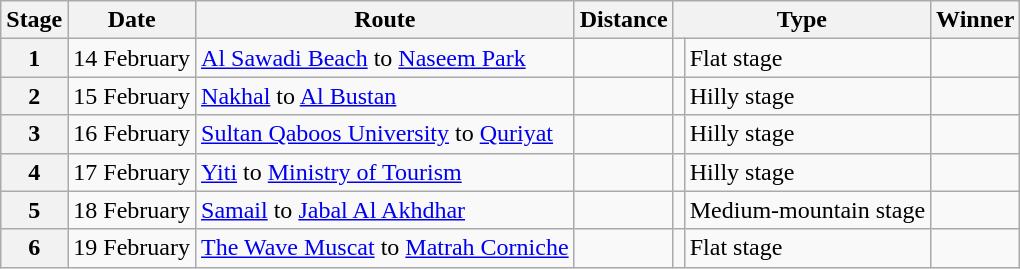<table class="wikitable">
<tr>
<th scope="col">Stage</th>
<th scope="col">Date</th>
<th scope="col">Route</th>
<th scope="col">Distance</th>
<th colspan="2" scope="col">Type</th>
<th scope="col">Winner</th>
</tr>
<tr>
<th scope="row">1</th>
<td>14 February</td>
<td><a href='#'>Al Sawadi Beach</a> to <a href='#'>Naseem Park</a></td>
<td style="text-align:center;"></td>
<td></td>
<td>Flat stage</td>
<td></td>
</tr>
<tr>
<th scope="row">2</th>
<td>15 February</td>
<td><a href='#'>Nakhal</a> to <a href='#'>Al Bustan</a></td>
<td style="text-align:center;"></td>
<td></td>
<td>Hilly stage</td>
<td></td>
</tr>
<tr>
<th scope="row">3</th>
<td>16 February</td>
<td><a href='#'>Sultan Qaboos University</a> to <a href='#'>Quriyat</a></td>
<td style="text-align:center;"></td>
<td></td>
<td>Hilly stage</td>
<td></td>
</tr>
<tr>
<th scope="row">4</th>
<td>17 February</td>
<td><a href='#'>Yiti</a> to <a href='#'>Ministry of Tourism</a></td>
<td style="text-align:center;"></td>
<td></td>
<td>Hilly stage</td>
<td></td>
</tr>
<tr>
<th scope="row">5</th>
<td>18 February</td>
<td><a href='#'>Samail</a> to <a href='#'>Jabal Al Akhdhar</a></td>
<td style="text-align:center;"></td>
<td></td>
<td>Medium-mountain stage</td>
<td></td>
</tr>
<tr>
<th scope="row">6</th>
<td>19 February</td>
<td><a href='#'>The Wave Muscat</a> to <a href='#'>Matrah Corniche</a></td>
<td style="text-align:center;"></td>
<td></td>
<td>Flat stage</td>
<td></td>
</tr>
</table>
